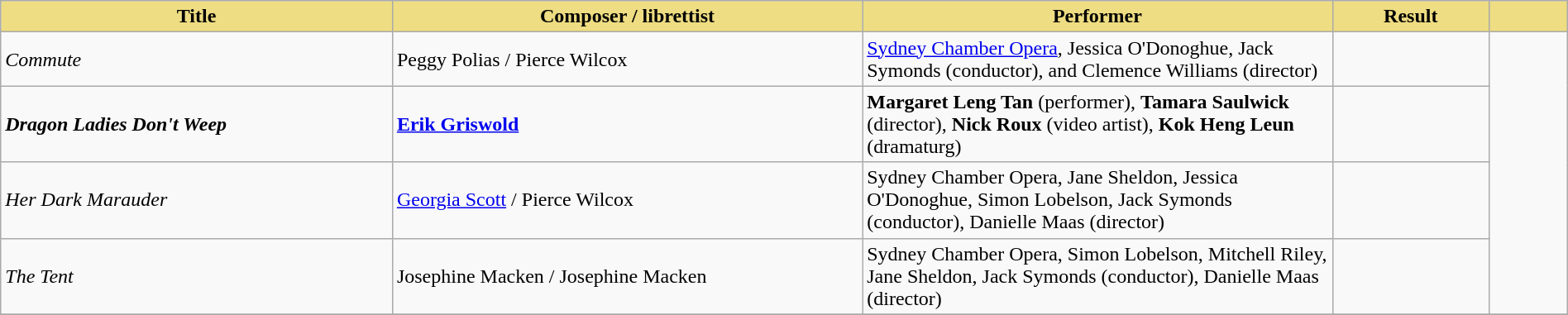<table class="wikitable" width=100%>
<tr>
<th style="width:25%;background:#EEDD82;">Title</th>
<th style="width:30%;background:#EEDD82;">Composer / librettist</th>
<th style="width:30%;background:#EEDD82;">Performer</th>
<th style="width:10%;background:#EEDD82;">Result</th>
<th style="width:5%;background:#EEDD82;"></th>
</tr>
<tr>
<td><em>Commute</em></td>
<td>Peggy Polias / Pierce Wilcox</td>
<td><a href='#'>Sydney Chamber Opera</a>, Jessica O'Donoghue, Jack Symonds (conductor), and Clemence Williams (director)</td>
<td></td>
<td rowspan="4"></td>
</tr>
<tr>
<td><strong><em>Dragon Ladies Don't Weep</em></strong></td>
<td><strong><a href='#'>Erik Griswold</a></strong></td>
<td><strong>Margaret Leng Tan</strong> (performer), <strong>Tamara Saulwick</strong> (director), <strong>Nick Roux</strong> (video artist), <strong>Kok Heng Leun</strong> (dramaturg)</td>
<td></td>
</tr>
<tr>
<td><em>Her Dark Marauder</em></td>
<td><a href='#'>Georgia Scott</a> / Pierce Wilcox</td>
<td>Sydney Chamber Opera, Jane Sheldon, Jessica O'Donoghue, Simon Lobelson, Jack Symonds (conductor), Danielle Maas (director)</td>
<td></td>
</tr>
<tr>
<td><em>The Tent</em></td>
<td>Josephine Macken / Josephine Macken</td>
<td>Sydney Chamber Opera, Simon Lobelson, Mitchell Riley, Jane Sheldon, Jack Symonds (conductor), Danielle Maas (director)</td>
<td></td>
</tr>
<tr>
</tr>
</table>
